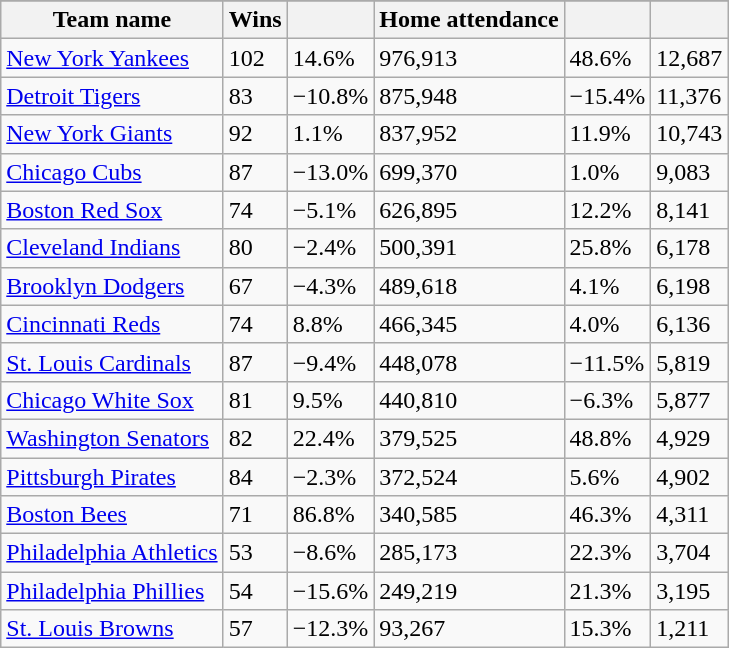<table class="wikitable sortable">
<tr style="text-align:center; font-size:larger;">
</tr>
<tr>
<th>Team name</th>
<th>Wins</th>
<th></th>
<th>Home attendance</th>
<th></th>
<th></th>
</tr>
<tr>
<td><a href='#'>New York Yankees</a></td>
<td>102</td>
<td>14.6%</td>
<td>976,913</td>
<td>48.6%</td>
<td>12,687</td>
</tr>
<tr>
<td><a href='#'>Detroit Tigers</a></td>
<td>83</td>
<td>−10.8%</td>
<td>875,948</td>
<td>−15.4%</td>
<td>11,376</td>
</tr>
<tr>
<td><a href='#'>New York Giants</a></td>
<td>92</td>
<td>1.1%</td>
<td>837,952</td>
<td>11.9%</td>
<td>10,743</td>
</tr>
<tr>
<td><a href='#'>Chicago Cubs</a></td>
<td>87</td>
<td>−13.0%</td>
<td>699,370</td>
<td>1.0%</td>
<td>9,083</td>
</tr>
<tr>
<td><a href='#'>Boston Red Sox</a></td>
<td>74</td>
<td>−5.1%</td>
<td>626,895</td>
<td>12.2%</td>
<td>8,141</td>
</tr>
<tr>
<td><a href='#'>Cleveland Indians</a></td>
<td>80</td>
<td>−2.4%</td>
<td>500,391</td>
<td>25.8%</td>
<td>6,178</td>
</tr>
<tr>
<td><a href='#'>Brooklyn Dodgers</a></td>
<td>67</td>
<td>−4.3%</td>
<td>489,618</td>
<td>4.1%</td>
<td>6,198</td>
</tr>
<tr>
<td><a href='#'>Cincinnati Reds</a></td>
<td>74</td>
<td>8.8%</td>
<td>466,345</td>
<td>4.0%</td>
<td>6,136</td>
</tr>
<tr>
<td><a href='#'>St. Louis Cardinals</a></td>
<td>87</td>
<td>−9.4%</td>
<td>448,078</td>
<td>−11.5%</td>
<td>5,819</td>
</tr>
<tr>
<td><a href='#'>Chicago White Sox</a></td>
<td>81</td>
<td>9.5%</td>
<td>440,810</td>
<td>−6.3%</td>
<td>5,877</td>
</tr>
<tr>
<td><a href='#'>Washington Senators</a></td>
<td>82</td>
<td>22.4%</td>
<td>379,525</td>
<td>48.8%</td>
<td>4,929</td>
</tr>
<tr>
<td><a href='#'>Pittsburgh Pirates</a></td>
<td>84</td>
<td>−2.3%</td>
<td>372,524</td>
<td>5.6%</td>
<td>4,902</td>
</tr>
<tr>
<td><a href='#'>Boston Bees</a></td>
<td>71</td>
<td>86.8%</td>
<td>340,585</td>
<td>46.3%</td>
<td>4,311</td>
</tr>
<tr>
<td><a href='#'>Philadelphia Athletics</a></td>
<td>53</td>
<td>−8.6%</td>
<td>285,173</td>
<td>22.3%</td>
<td>3,704</td>
</tr>
<tr>
<td><a href='#'>Philadelphia Phillies</a></td>
<td>54</td>
<td>−15.6%</td>
<td>249,219</td>
<td>21.3%</td>
<td>3,195</td>
</tr>
<tr>
<td><a href='#'>St. Louis Browns</a></td>
<td>57</td>
<td>−12.3%</td>
<td>93,267</td>
<td>15.3%</td>
<td>1,211</td>
</tr>
</table>
